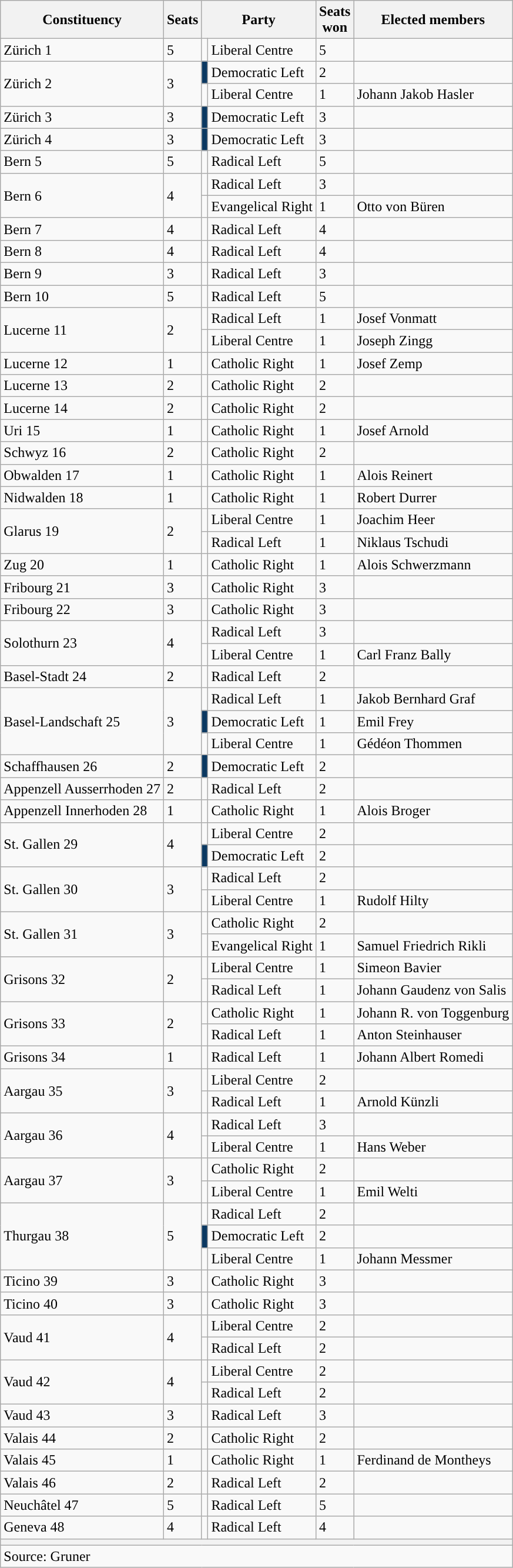<table class="wikitable">
<tr>
<th>Constituency</th>
<th>Seats</th>
<th colspan="2">Party</th>
<th>Seats<br>won</th>
<th>Elected members</th>
</tr>
<tr>
<td>Zürich 1</td>
<td>5</td>
<td style="color:inherit;background:"></td>
<td>Liberal Centre</td>
<td>5</td>
<td></td>
</tr>
<tr>
<td rowspan="2">Zürich 2</td>
<td rowspan="2">3</td>
<td style="color:inherit;background:#0B3861"></td>
<td>Democratic Left</td>
<td>2</td>
<td></td>
</tr>
<tr>
<td style="color:inherit;background:"></td>
<td>Liberal Centre</td>
<td>1</td>
<td>Johann Jakob Hasler</td>
</tr>
<tr>
<td>Zürich 3</td>
<td>3</td>
<td style="color:inherit;background:#0B3861"></td>
<td>Democratic Left</td>
<td>3</td>
<td></td>
</tr>
<tr>
<td>Zürich 4</td>
<td>3</td>
<td style="color:inherit;background:#0B3861"></td>
<td>Democratic Left</td>
<td>3</td>
<td></td>
</tr>
<tr>
<td>Bern 5</td>
<td>5</td>
<td style="color:inherit;background:"></td>
<td>Radical Left</td>
<td>5</td>
<td></td>
</tr>
<tr>
<td rowspan="2">Bern 6</td>
<td rowspan="2">4</td>
<td style="color:inherit;background:"></td>
<td>Radical Left</td>
<td>3</td>
<td></td>
</tr>
<tr>
<td style="color:inherit;background:"></td>
<td>Evangelical Right</td>
<td>1</td>
<td>Otto von Büren</td>
</tr>
<tr>
<td>Bern 7</td>
<td>4</td>
<td style="color:inherit;background:"></td>
<td>Radical Left</td>
<td>4</td>
<td></td>
</tr>
<tr>
<td>Bern 8</td>
<td>4</td>
<td style="color:inherit;background:"></td>
<td>Radical Left</td>
<td>4</td>
<td></td>
</tr>
<tr>
<td>Bern 9</td>
<td>3</td>
<td style="color:inherit;background:"></td>
<td>Radical Left</td>
<td>3</td>
<td></td>
</tr>
<tr>
<td>Bern 10</td>
<td>5</td>
<td style="color:inherit;background:"></td>
<td>Radical Left</td>
<td>5</td>
<td></td>
</tr>
<tr>
<td rowspan="2">Lucerne 11</td>
<td rowspan="2">2</td>
<td style="color:inherit;background:"></td>
<td>Radical Left</td>
<td>1</td>
<td>Josef Vonmatt</td>
</tr>
<tr>
<td style="color:inherit;background:"></td>
<td>Liberal Centre</td>
<td>1</td>
<td>Joseph Zingg</td>
</tr>
<tr>
<td>Lucerne 12</td>
<td>1</td>
<td style="color:inherit;background:"></td>
<td>Catholic Right</td>
<td>1</td>
<td>Josef Zemp</td>
</tr>
<tr>
<td>Lucerne 13</td>
<td>2</td>
<td style="color:inherit;background:"></td>
<td>Catholic Right</td>
<td>2</td>
<td></td>
</tr>
<tr>
<td>Lucerne 14</td>
<td>2</td>
<td style="color:inherit;background:"></td>
<td>Catholic Right</td>
<td>2</td>
<td></td>
</tr>
<tr>
<td>Uri 15</td>
<td>1</td>
<td style="color:inherit;background:"></td>
<td>Catholic Right</td>
<td>1</td>
<td>Josef Arnold</td>
</tr>
<tr>
<td>Schwyz 16</td>
<td>2</td>
<td style="color:inherit;background:"></td>
<td>Catholic Right</td>
<td>2</td>
<td></td>
</tr>
<tr>
<td>Obwalden 17</td>
<td>1</td>
<td style="color:inherit;background:"></td>
<td>Catholic Right</td>
<td>1</td>
<td>Alois Reinert</td>
</tr>
<tr>
<td>Nidwalden 18</td>
<td>1</td>
<td style="color:inherit;background:"></td>
<td>Catholic Right</td>
<td>1</td>
<td>Robert Durrer</td>
</tr>
<tr>
<td rowspan="2">Glarus 19</td>
<td rowspan="2">2</td>
<td style="color:inherit;background:"></td>
<td>Liberal Centre</td>
<td>1</td>
<td>Joachim Heer</td>
</tr>
<tr>
<td style="color:inherit;background:"></td>
<td>Radical Left</td>
<td>1</td>
<td>Niklaus Tschudi</td>
</tr>
<tr>
<td>Zug 20</td>
<td>1</td>
<td style="color:inherit;background:"></td>
<td>Catholic Right</td>
<td>1</td>
<td>Alois Schwerzmann</td>
</tr>
<tr>
<td>Fribourg 21</td>
<td>3</td>
<td style="color:inherit;background:"></td>
<td>Catholic Right</td>
<td>3</td>
<td></td>
</tr>
<tr>
<td>Fribourg 22</td>
<td>3</td>
<td style="color:inherit;background:"></td>
<td>Catholic Right</td>
<td>3</td>
<td></td>
</tr>
<tr>
<td rowspan="2">Solothurn 23</td>
<td rowspan="2">4</td>
<td style="color:inherit;background:"></td>
<td>Radical Left</td>
<td>3</td>
<td></td>
</tr>
<tr>
<td style="color:inherit;background:"></td>
<td>Liberal Centre</td>
<td>1</td>
<td>Carl Franz Bally</td>
</tr>
<tr>
<td>Basel-Stadt 24</td>
<td>2</td>
<td style="color:inherit;background:"></td>
<td>Radical Left</td>
<td>2</td>
<td></td>
</tr>
<tr>
<td rowspan="3">Basel-Landschaft 25</td>
<td rowspan="3">3</td>
<td style="color:inherit;background:"></td>
<td>Radical Left</td>
<td>1</td>
<td>Jakob Bernhard Graf</td>
</tr>
<tr>
<td style="color:inherit;background:#0B3861"></td>
<td>Democratic Left</td>
<td>1</td>
<td>Emil Frey</td>
</tr>
<tr>
<td style="color:inherit;background:"></td>
<td>Liberal Centre</td>
<td>1</td>
<td>Gédéon Thommen</td>
</tr>
<tr>
<td>Schaffhausen 26</td>
<td>2</td>
<td style="color:inherit;background:#0B3861"></td>
<td>Democratic Left</td>
<td>2</td>
<td></td>
</tr>
<tr>
<td>Appenzell Ausserrhoden 27</td>
<td>2</td>
<td style="color:inherit;background:"></td>
<td>Radical Left</td>
<td>2</td>
<td></td>
</tr>
<tr>
<td>Appenzell Innerhoden 28</td>
<td>1</td>
<td style="color:inherit;background:"></td>
<td>Catholic Right</td>
<td>1</td>
<td>Alois Broger</td>
</tr>
<tr>
<td rowspan="2">St. Gallen 29</td>
<td rowspan="2">4</td>
<td style="color:inherit;background:"></td>
<td>Liberal Centre</td>
<td>2</td>
<td></td>
</tr>
<tr>
<td style="color:inherit;background:#0B3861"></td>
<td>Democratic Left</td>
<td>2</td>
<td></td>
</tr>
<tr>
<td rowspan="2">St. Gallen 30</td>
<td rowspan="2">3</td>
<td style="color:inherit;background:"></td>
<td>Radical Left</td>
<td>2</td>
<td></td>
</tr>
<tr>
<td style="color:inherit;background:"></td>
<td>Liberal Centre</td>
<td>1</td>
<td>Rudolf Hilty</td>
</tr>
<tr>
<td rowspan="2">St. Gallen 31</td>
<td rowspan="2">3</td>
<td style="color:inherit;background:"></td>
<td>Catholic Right</td>
<td>2</td>
<td></td>
</tr>
<tr>
<td style="color:inherit;background:"></td>
<td>Evangelical Right</td>
<td>1</td>
<td>Samuel Friedrich Rikli</td>
</tr>
<tr>
<td rowspan="2">Grisons 32</td>
<td rowspan="2">2</td>
<td style="color:inherit;background:"></td>
<td>Liberal Centre</td>
<td>1</td>
<td>Simeon Bavier</td>
</tr>
<tr>
<td style="color:inherit;background:"></td>
<td>Radical Left</td>
<td>1</td>
<td>Johann Gaudenz von Salis</td>
</tr>
<tr>
<td rowspan="2">Grisons 33</td>
<td rowspan="2">2</td>
<td style="color:inherit;background:"></td>
<td>Catholic Right</td>
<td>1</td>
<td>Johann R. von Toggenburg</td>
</tr>
<tr>
<td style="color:inherit;background:"></td>
<td>Radical Left</td>
<td>1</td>
<td>Anton Steinhauser</td>
</tr>
<tr>
<td>Grisons 34</td>
<td>1</td>
<td style="color:inherit;background:"></td>
<td>Radical Left</td>
<td>1</td>
<td>Johann Albert Romedi</td>
</tr>
<tr>
<td rowspan="2">Aargau 35</td>
<td rowspan="2">3</td>
<td style="color:inherit;background:"></td>
<td>Liberal Centre</td>
<td>2</td>
<td></td>
</tr>
<tr>
<td style="color:inherit;background:"></td>
<td>Radical Left</td>
<td>1</td>
<td>Arnold Künzli</td>
</tr>
<tr>
<td rowspan="2">Aargau 36</td>
<td rowspan="2">4</td>
<td style="color:inherit;background:"></td>
<td>Radical Left</td>
<td>3</td>
<td></td>
</tr>
<tr>
<td style="color:inherit;background:"></td>
<td>Liberal Centre</td>
<td>1</td>
<td>Hans Weber</td>
</tr>
<tr>
<td rowspan="2">Aargau 37</td>
<td rowspan="2">3</td>
<td style="color:inherit;background:"></td>
<td>Catholic Right</td>
<td>2</td>
<td></td>
</tr>
<tr>
<td style="color:inherit;background:"></td>
<td>Liberal Centre</td>
<td>1</td>
<td>Emil Welti</td>
</tr>
<tr>
<td rowspan="3">Thurgau 38</td>
<td rowspan="3">5</td>
<td style="color:inherit;background:"></td>
<td>Radical Left</td>
<td>2</td>
<td></td>
</tr>
<tr>
<td style="color:inherit;background:#0B3861"></td>
<td>Democratic Left</td>
<td>2</td>
<td></td>
</tr>
<tr>
<td style="color:inherit;background:"></td>
<td>Liberal Centre</td>
<td>1</td>
<td>Johann Messmer</td>
</tr>
<tr>
<td>Ticino 39</td>
<td>3</td>
<td style="color:inherit;background:"></td>
<td>Catholic Right</td>
<td>3</td>
<td></td>
</tr>
<tr>
<td>Ticino 40</td>
<td>3</td>
<td style="color:inherit;background:"></td>
<td>Catholic Right</td>
<td>3</td>
<td></td>
</tr>
<tr>
<td rowspan="2">Vaud 41</td>
<td rowspan="2">4</td>
<td style="color:inherit;background:"></td>
<td>Liberal Centre</td>
<td>2</td>
<td></td>
</tr>
<tr>
<td style="color:inherit;background:"></td>
<td>Radical Left</td>
<td>2</td>
<td></td>
</tr>
<tr>
<td rowspan="2">Vaud 42</td>
<td rowspan="2">4</td>
<td style="color:inherit;background:"></td>
<td>Liberal Centre</td>
<td>2</td>
<td></td>
</tr>
<tr>
<td style="color:inherit;background:"></td>
<td>Radical Left</td>
<td>2</td>
<td></td>
</tr>
<tr>
<td>Vaud 43</td>
<td>3</td>
<td style="color:inherit;background:"></td>
<td>Radical Left</td>
<td>3</td>
<td></td>
</tr>
<tr>
<td>Valais 44</td>
<td>2</td>
<td style="color:inherit;background:"></td>
<td>Catholic Right</td>
<td>2</td>
<td></td>
</tr>
<tr>
<td>Valais 45</td>
<td>1</td>
<td style="color:inherit;background:"></td>
<td>Catholic Right</td>
<td>1</td>
<td>Ferdinand de Montheys</td>
</tr>
<tr>
<td>Valais 46</td>
<td>2</td>
<td style="color:inherit;background:"></td>
<td>Radical Left</td>
<td>2</td>
<td></td>
</tr>
<tr>
<td>Neuchâtel 47</td>
<td>5</td>
<td style="color:inherit;background:"></td>
<td>Radical Left</td>
<td>5</td>
<td></td>
</tr>
<tr>
<td>Geneva 48</td>
<td>4</td>
<td style="color:inherit;background:"></td>
<td>Radical Left</td>
<td>4</td>
<td></td>
</tr>
<tr>
<th colspan="6"></th>
</tr>
<tr>
<td colspan="6">Source: Gruner</td>
</tr>
</table>
